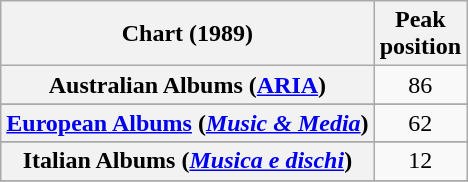<table class="wikitable plainrowheaders sortable" style="text-align:center;">
<tr>
<th scope="col">Chart (1989)</th>
<th scope="col">Peak<br>position</th>
</tr>
<tr>
<th scope="row">Australian Albums (<a href='#'>ARIA</a>)</th>
<td>86</td>
</tr>
<tr>
</tr>
<tr>
<th scope="row"><a href='#'>European Albums</a> (<em><a href='#'>Music & Media</a></em>)</th>
<td>62</td>
</tr>
<tr>
</tr>
<tr>
<th scope="row">Italian Albums (<em><a href='#'>Musica e dischi</a></em>)</th>
<td>12</td>
</tr>
<tr>
</tr>
<tr>
</tr>
<tr>
</tr>
<tr>
</tr>
<tr>
</tr>
<tr>
</tr>
</table>
